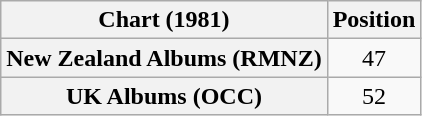<table class="wikitable sortable plainrowheaders" style="text-align:center">
<tr>
<th scope="col">Chart (1981)</th>
<th scope="col">Position</th>
</tr>
<tr>
<th scope="row">New Zealand Albums (RMNZ)</th>
<td>47</td>
</tr>
<tr>
<th scope="row">UK Albums (OCC)</th>
<td>52</td>
</tr>
</table>
